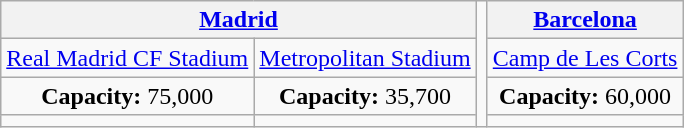<table class="wikitable" style="text-align:center">
<tr>
<th colspan="2"><a href='#'>Madrid</a></th>
<td rowspan="4"></td>
<th><a href='#'>Barcelona</a></th>
</tr>
<tr>
<td><a href='#'>Real Madrid CF Stadium</a></td>
<td><a href='#'>Metropolitan Stadium</a></td>
<td><a href='#'>Camp de Les Corts</a></td>
</tr>
<tr>
<td><strong>Capacity:</strong> 75,000</td>
<td><strong>Capacity:</strong> 35,700</td>
<td><strong>Capacity:</strong> 60,000</td>
</tr>
<tr>
<td></td>
<td></td>
<td></td>
</tr>
</table>
